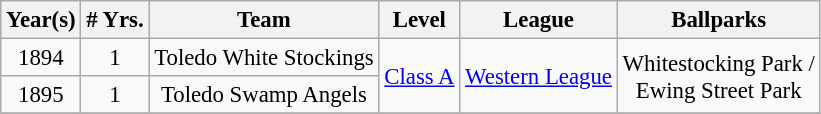<table class="wikitable" style="text-align:center; font-size: 95%;">
<tr>
<th>Year(s)</th>
<th># Yrs.</th>
<th>Team</th>
<th>Level</th>
<th>League</th>
<th>Ballparks</th>
</tr>
<tr>
<td>1894</td>
<td>1</td>
<td>Toledo White Stockings</td>
<td rowspan=2><a href='#'>Class A</a></td>
<td rowspan=2><a href='#'>Western League</a></td>
<td rowspan=2>Whitestocking Park /<br>Ewing Street Park</td>
</tr>
<tr>
<td>1895</td>
<td>1</td>
<td>Toledo Swamp Angels</td>
</tr>
<tr>
</tr>
</table>
